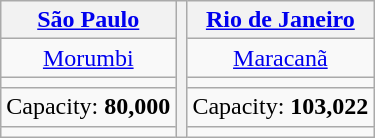<table class="wikitable" style="text-align:center">
<tr>
<th><a href='#'>São Paulo</a></th>
<th rowspan=5></th>
<th><a href='#'>Rio de Janeiro</a></th>
</tr>
<tr>
<td><a href='#'>Morumbi</a></td>
<td><a href='#'>Maracanã</a></td>
</tr>
<tr>
<td></td>
<td></td>
</tr>
<tr>
<td>Capacity: <strong>80,000</strong></td>
<td>Capacity: <strong>103,022</strong></td>
</tr>
<tr>
<td></td>
<td></td>
</tr>
</table>
